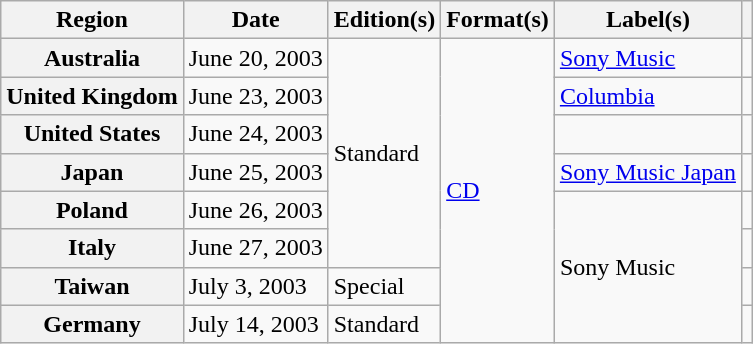<table class="wikitable plainrowheaders">
<tr>
<th scope="col">Region</th>
<th scope="col">Date</th>
<th scope="col">Edition(s)</th>
<th scope="col">Format(s)</th>
<th scope="col">Label(s)</th>
<th scope="col"></th>
</tr>
<tr>
<th scope="row">Australia</th>
<td>June 20, 2003</td>
<td rowspan="6">Standard</td>
<td rowspan="8"><a href='#'>CD</a></td>
<td><a href='#'>Sony Music</a></td>
<td align="center"></td>
</tr>
<tr>
<th scope="row">United Kingdom</th>
<td>June 23, 2003</td>
<td><a href='#'>Columbia</a></td>
<td align="center"></td>
</tr>
<tr>
<th scope="row">United States</th>
<td>June 24, 2003</td>
<td></td>
<td align="center"></td>
</tr>
<tr>
<th scope="row">Japan</th>
<td>June 25, 2003</td>
<td><a href='#'>Sony Music Japan</a></td>
<td align="center"></td>
</tr>
<tr>
<th scope="row">Poland</th>
<td>June 26, 2003</td>
<td rowspan="4">Sony Music</td>
<td></td>
</tr>
<tr>
<th scope="row">Italy</th>
<td>June 27, 2003</td>
<td align="center"></td>
</tr>
<tr>
<th scope="row">Taiwan</th>
<td>July 3, 2003</td>
<td>Special</td>
<td align="center"></td>
</tr>
<tr>
<th scope="row">Germany</th>
<td>July 14, 2003</td>
<td>Standard</td>
<td></td>
</tr>
</table>
